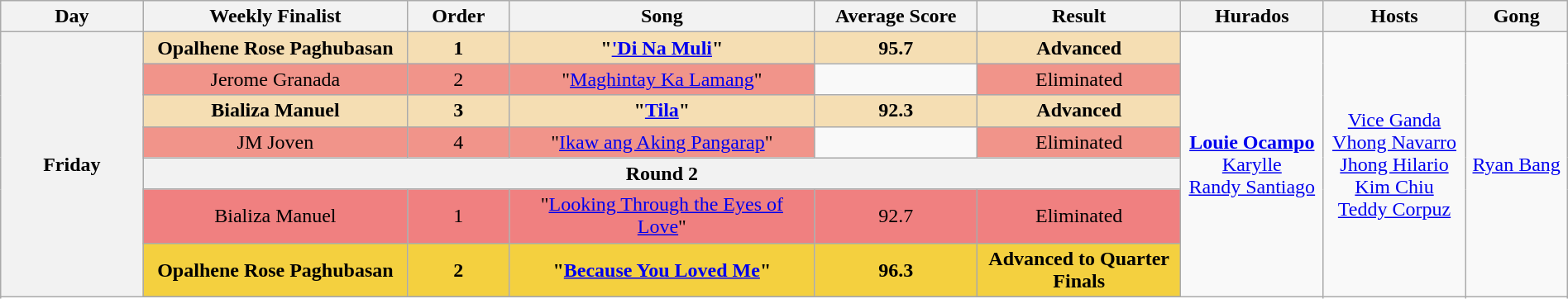<table class="wikitable mw-collapsible mw-collapsed" style="text-align:center; width:100%">
<tr>
<th width="07%">Day</th>
<th width="13%">Weekly Finalist</th>
<th width="05%">Order</th>
<th width="15%">Song</th>
<th width="08%">Average Score</th>
<th width="10%">Result</th>
<th width="07%">Hurados</th>
<th width="07%">Hosts</th>
<th width="05%">Gong</th>
</tr>
<tr>
<th rowspan="9">Friday<br><small></small></th>
<td style="background-color:#F5DEB3;"><strong>Opalhene Rose Paghubasan</strong></td>
<td style="background-color:#F5DEB3;"><strong>1</strong></td>
<td style="background-color:#F5DEB3;"><strong>"<a href='#'>'Di Na Muli</a>"</strong></td>
<td style="background-color:#F5DEB3;"><strong>95.7</strong></td>
<td style="background-color:#F5DEB3;"><strong>Advanced</strong></td>
<td rowspan="9"><strong><a href='#'>Louie Ocampo</a></strong><br> <a href='#'>Karylle</a> <br> <a href='#'>Randy Santiago</a></td>
<td rowspan="9"><a href='#'>Vice Ganda</a><br> <a href='#'>Vhong Navarro</a><br><a href='#'>Jhong Hilario</a><br><a href='#'>Kim Chiu</a><br><a href='#'>Teddy Corpuz</a></td>
<td rowspan="9"><a href='#'>Ryan Bang</a></td>
</tr>
<tr>
<td style="background-color:#F1948A;">Jerome Granada</td>
<td style="background-color:#F1948A;">2</td>
<td style="background-color:#F1948A;">"<a href='#'>Maghintay Ka Lamang</a>"</td>
<td></td>
<td style="background-color:#F1948A;">Eliminated</td>
</tr>
<tr>
<td style="background-color:#F5DEB3;"><strong>Bializa Manuel</strong></td>
<td style="background-color:#F5DEB3;"><strong>3</strong></td>
<td style="background-color:#F5DEB3;"><strong>"<a href='#'>Tila</a>"</strong></td>
<td style="background-color:#F5DEB3;"><strong>92.3</strong></td>
<td style="background-color:#F5DEB3;"><strong>Advanced</strong></td>
</tr>
<tr>
<td style="background-color:#F1948A;">JM Joven</td>
<td style="background-color:#F1948A;">4</td>
<td style="background-color:#F1948A;">"<a href='#'>Ikaw ang Aking Pangarap</a>"</td>
<td></td>
<td style="background-color:#F1948A;">Eliminated</td>
</tr>
<tr>
<th colspan="5">Round 2</th>
</tr>
<tr>
<td style="background-color:#F08080;">Bializa Manuel</td>
<td style="background-color:#F08080;">1</td>
<td style="background-color:#F08080;">"<a href='#'>Looking Through the Eyes of Love</a>"</td>
<td style="background-color:#F08080;">92.7</td>
<td style="background-color:#F08080;">Eliminated</td>
</tr>
<tr>
<td style="background-color:#F4D03F;"><strong>Opalhene Rose Paghubasan</strong></td>
<td style="background-color:#F4D03F;"><strong>2</strong></td>
<td style="background-color:#F4D03F;"><strong>"<a href='#'>Because You Loved Me</a>"</strong></td>
<td style="background-color:#F4D03F;"><strong>96.3</strong></td>
<td style="background-color:#F4D03F;"><strong>Advanced to Quarter Finals</strong></td>
</tr>
<tr>
</tr>
</table>
